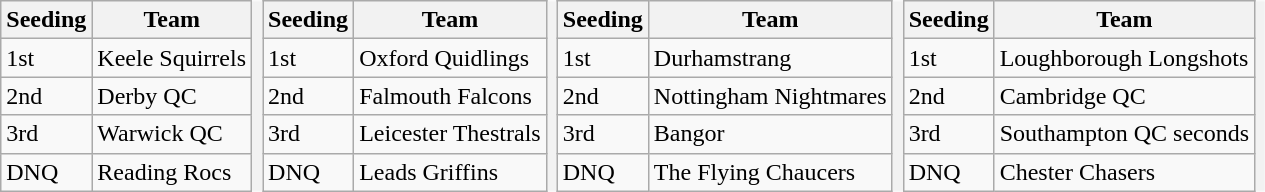<table class="wikitable" style="border: none;">
<tr>
<th>Seeding</th>
<th>Team</th>
<th rowspan="10" style="border: none;"></th>
<th>Seeding</th>
<th>Team</th>
<th rowspan="10" style="border: none;"></th>
<th>Seeding</th>
<th>Team</th>
<th rowspan="10" style="border: none;"></th>
<th>Seeding</th>
<th>Team</th>
<th rowspan="10" style="border: none;"></th>
</tr>
<tr>
<td>1st</td>
<td>Keele Squirrels</td>
<td>1st</td>
<td>Oxford Quidlings</td>
<td>1st</td>
<td>Durhamstrang</td>
<td>1st</td>
<td>Loughborough Longshots</td>
</tr>
<tr>
<td>2nd</td>
<td>Derby QC</td>
<td>2nd</td>
<td>Falmouth Falcons</td>
<td>2nd</td>
<td>Nottingham Nightmares</td>
<td>2nd</td>
<td>Cambridge QC</td>
</tr>
<tr>
<td>3rd</td>
<td>Warwick QC</td>
<td>3rd</td>
<td>Leicester Thestrals</td>
<td>3rd</td>
<td>Bangor</td>
<td>3rd</td>
<td>Southampton QC seconds</td>
</tr>
<tr>
<td>DNQ</td>
<td>Reading Rocs</td>
<td>DNQ</td>
<td>Leads Griffins</td>
<td>DNQ</td>
<td>The Flying Chaucers</td>
<td>DNQ</td>
<td>Chester Chasers</td>
</tr>
</table>
